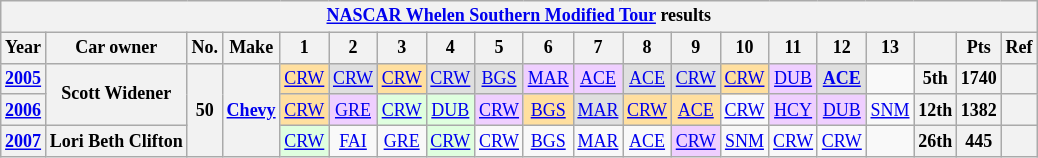<table class="wikitable" style="text-align:center; font-size:75%">
<tr>
<th colspan=21><a href='#'>NASCAR Whelen Southern Modified Tour</a> results</th>
</tr>
<tr>
<th>Year</th>
<th>Car owner</th>
<th>No.</th>
<th>Make</th>
<th>1</th>
<th>2</th>
<th>3</th>
<th>4</th>
<th>5</th>
<th>6</th>
<th>7</th>
<th>8</th>
<th>9</th>
<th>10</th>
<th>11</th>
<th>12</th>
<th>13</th>
<th></th>
<th>Pts</th>
<th>Ref</th>
</tr>
<tr>
<th><a href='#'>2005</a></th>
<th rowspan=2>Scott Widener</th>
<th rowspan=3>50</th>
<th rowspan=3><a href='#'>Chevy</a></th>
<td style="background:#FFDF9F;"><a href='#'>CRW</a><br></td>
<td style="background:#DFDFDF;"><a href='#'>CRW</a><br></td>
<td style="background:#FFDF9F;"><a href='#'>CRW</a><br></td>
<td style="background:#DFDFDF;"><a href='#'>CRW</a><br></td>
<td style="background:#DFDFDF;"><a href='#'>BGS</a><br></td>
<td style="background:#EFCFFF;"><a href='#'>MAR</a><br></td>
<td style="background:#EFCFFF;"><a href='#'>ACE</a><br></td>
<td style="background:#DFDFDF;"><a href='#'>ACE</a><br></td>
<td style="background:#DFDFDF;"><a href='#'>CRW</a><br></td>
<td style="background:#FFDF9F;"><a href='#'>CRW</a><br></td>
<td style="background:#EFCFFF;"><a href='#'>DUB</a><br></td>
<td style="background:#DFDFDF;"><strong><a href='#'>ACE</a></strong><br></td>
<td></td>
<th>5th</th>
<th>1740</th>
<th></th>
</tr>
<tr>
<th><a href='#'>2006</a></th>
<td style="background:#FFDF9F;"><a href='#'>CRW</a><br></td>
<td style="background:#EFCFFF;"><a href='#'>GRE</a><br></td>
<td style="background:#DFFFDF;"><a href='#'>CRW</a><br></td>
<td style="background:#DFFFDF;"><a href='#'>DUB</a><br></td>
<td style="background:#EFCFFF;"><a href='#'>CRW</a><br></td>
<td style="background:#FFDF9F;"><a href='#'>BGS</a><br></td>
<td style="background:#DFDFDF;"><a href='#'>MAR</a><br></td>
<td style="background:#FFDF9F;"><a href='#'>CRW</a><br></td>
<td style="background:#FFDF9F;"><a href='#'>ACE</a><br></td>
<td><a href='#'>CRW</a></td>
<td style="background:#EFCFFF;"><a href='#'>HCY</a><br></td>
<td style="background:#EFCFFF;"><a href='#'>DUB</a><br></td>
<td><a href='#'>SNM</a></td>
<th>12th</th>
<th>1382</th>
<th></th>
</tr>
<tr>
<th><a href='#'>2007</a></th>
<th>Lori Beth Clifton</th>
<td style="background:#DFFFDF;"><a href='#'>CRW</a><br></td>
<td><a href='#'>FAI</a></td>
<td><a href='#'>GRE</a></td>
<td style="background:#DFFFDF;"><a href='#'>CRW</a><br></td>
<td><a href='#'>CRW</a></td>
<td><a href='#'>BGS</a></td>
<td><a href='#'>MAR</a></td>
<td><a href='#'>ACE</a></td>
<td style="background:#EFCFFF;"><a href='#'>CRW</a><br></td>
<td><a href='#'>SNM</a></td>
<td><a href='#'>CRW</a></td>
<td><a href='#'>CRW</a></td>
<td></td>
<th>26th</th>
<th>445</th>
<th></th>
</tr>
</table>
